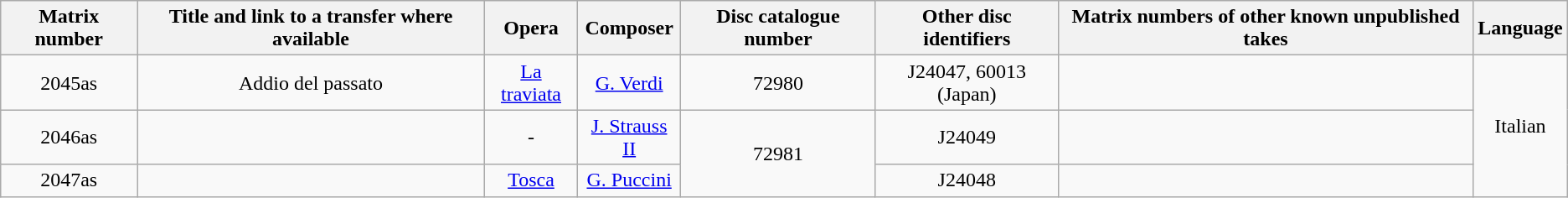<table class="wikitable plainrowheaders" style="text-align:center;">
<tr>
<th rowspan="1">Matrix number</th>
<th rowspan="1">Title and link to a transfer where available</th>
<th>Opera</th>
<th>Composer</th>
<th rowspan="1">Disc catalogue number</th>
<th rowspan="1">Other disc identifiers</th>
<th>Matrix numbers of other known unpublished takes</th>
<th>Language</th>
</tr>
<tr>
<td>2045as</td>
<td>Addio del passato</td>
<td><a href='#'>La traviata</a></td>
<td><a href='#'>G. Verdi</a></td>
<td>72980</td>
<td>J24047, 60013 (Japan)</td>
<td></td>
<td rowspan="3">Italian</td>
</tr>
<tr>
<td>2046as</td>
<td></td>
<td>-</td>
<td><a href='#'>J. Strauss II</a></td>
<td rowspan="2">72981</td>
<td>J24049</td>
<td></td>
</tr>
<tr>
<td>2047as</td>
<td></td>
<td><a href='#'>Tosca</a></td>
<td><a href='#'>G. Puccini</a></td>
<td>J24048</td>
<td></td>
</tr>
</table>
